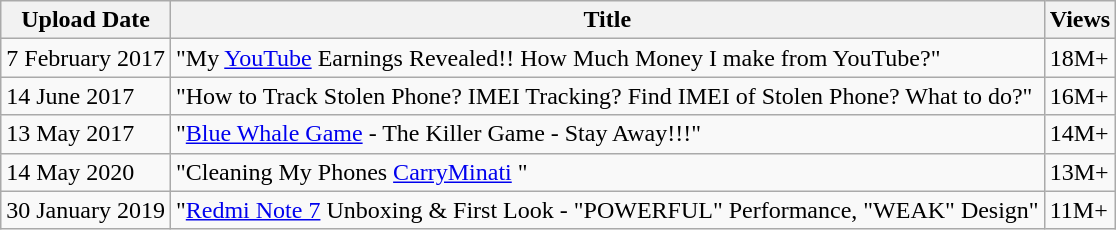<table class="wikitable sortable">
<tr>
<th>Upload Date</th>
<th>Title</th>
<th>Views</th>
</tr>
<tr>
<td>7 February 2017</td>
<td>"My <a href='#'>YouTube</a> Earnings Revealed!! How Much Money I make from YouTube?"</td>
<td>18M+</td>
</tr>
<tr>
<td>14 June 2017</td>
<td>"How to Track Stolen Phone? IMEI Tracking? Find IMEI of Stolen Phone? What to do?"</td>
<td>16M+</td>
</tr>
<tr>
<td>13 May 2017</td>
<td>"<a href='#'>Blue Whale Game</a> - The Killer Game - Stay Away!!!"</td>
<td>14M+</td>
</tr>
<tr>
<td>14 May 2020</td>
<td>"Cleaning My Phones <a href='#'>CarryMinati</a> "</td>
<td>13M+</td>
</tr>
<tr>
<td>30 January 2019</td>
<td>"<a href='#'>Redmi Note 7</a> Unboxing & First Look - "POWERFUL" Performance, "WEAK" Design"</td>
<td>11M+</td>
</tr>
</table>
